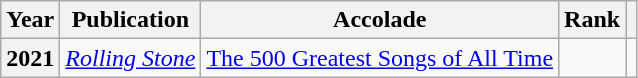<table class="wikitable plainrowheaders">
<tr>
<th scope="col">Year</th>
<th scope="col">Publication</th>
<th scope="col">Accolade</th>
<th scope="col">Rank</th>
<th scope="col"></th>
</tr>
<tr>
<th scope="row">2021</th>
<td><em><a href='#'>Rolling Stone</a></em></td>
<td><a href='#'>The 500 Greatest Songs of All Time</a></td>
<td></td>
<td></td>
</tr>
</table>
